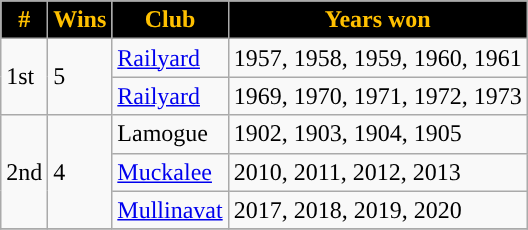<table class="wikitable">
<tr>
<th style="background:black;color:#FFC000;">#</th>
<th style="background:black;color:#FFC000;">Wins</th>
<th style="background:black;color:#FFC000;">Club</th>
<th style="background:black;color:#FFC000;">Years won</th>
</tr>
<tr>
<td rowspan=2>1st</td>
<td rowspan=2>5</td>
<td><a href='#'>Railyard</a></td>
<td>1957, 1958, 1959, 1960, 1961</td>
</tr>
<tr>
<td><a href='#'>Railyard</a></td>
<td>1969, 1970, 1971, 1972, 1973</td>
</tr>
<tr>
<td rowspan=3>2nd</td>
<td rowspan=3>4</td>
<td>Lamogue</td>
<td>1902, 1903, 1904, 1905</td>
</tr>
<tr>
<td><a href='#'>Muckalee</a></td>
<td>2010, 2011, 2012, 2013</td>
</tr>
<tr>
<td><a href='#'>Mullinavat</a></td>
<td>2017, 2018, 2019, 2020</td>
</tr>
<tr>
</tr>
</table>
